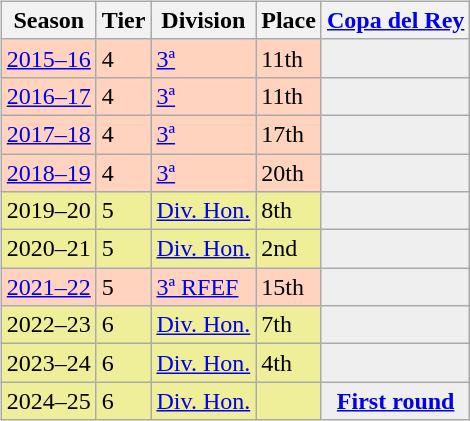<table>
<tr>
<td valign="top" width=0%><br><table class="wikitable">
<tr style="background:#f0f6fa;">
<th>Season</th>
<th>Tier</th>
<th>Division</th>
<th>Place</th>
<th><a href='#'>Copa del Rey</a></th>
</tr>
<tr>
<td style="background:#FFD3BD;"><a href='#'>2015–16</a></td>
<td style="background:#FFD3BD;">4</td>
<td style="background:#FFD3BD;"><a href='#'>3ª</a></td>
<td style="background:#FFD3BD;">11th</td>
<th style="background:#efefef;"></th>
</tr>
<tr>
<td style="background:#FFD3BD;"><a href='#'>2016–17</a></td>
<td style="background:#FFD3BD;">4</td>
<td style="background:#FFD3BD;"><a href='#'>3ª</a></td>
<td style="background:#FFD3BD;">11th</td>
<th style="background:#efefef;"></th>
</tr>
<tr>
<td style="background:#FFD3BD;"><a href='#'>2017–18</a></td>
<td style="background:#FFD3BD;">4</td>
<td style="background:#FFD3BD;"><a href='#'>3ª</a></td>
<td style="background:#FFD3BD;">17th</td>
<th style="background:#efefef;"></th>
</tr>
<tr>
<td style="background:#FFD3BD;"><a href='#'>2018–19</a></td>
<td style="background:#FFD3BD;">4</td>
<td style="background:#FFD3BD;"><a href='#'>3ª</a></td>
<td style="background:#FFD3BD;">20th</td>
<th style="background:#efefef;"></th>
</tr>
<tr>
<td style="background:#EFEF99;">2019–20</td>
<td style="background:#EFEF99;">5</td>
<td style="background:#EFEF99;"><a href='#'>Div. Hon.</a></td>
<td style="background:#EFEF99;">8th</td>
<th style="background:#efefef;"></th>
</tr>
<tr>
<td style="background:#EFEF99;">2020–21</td>
<td style="background:#EFEF99;">5</td>
<td style="background:#EFEF99;"><a href='#'>Div. Hon.</a></td>
<td style="background:#EFEF99;">2nd</td>
<th style="background:#efefef;"></th>
</tr>
<tr>
<td style="background:#FFD3BD;"><a href='#'>2021–22</a></td>
<td style="background:#FFD3BD;">5</td>
<td style="background:#FFD3BD;"><a href='#'>3ª RFEF</a></td>
<td style="background:#FFD3BD;">15th</td>
<th style="background:#efefef;"></th>
</tr>
<tr>
<td style="background:#EFEF99;">2022–23</td>
<td style="background:#EFEF99;">6</td>
<td style="background:#EFEF99;"><a href='#'>Div. Hon.</a></td>
<td style="background:#EFEF99;">7th</td>
<th style="background:#efefef;"></th>
</tr>
<tr>
<td style="background:#EFEF99;">2023–24</td>
<td style="background:#EFEF99;">6</td>
<td style="background:#EFEF99;"><a href='#'>Div. Hon.</a></td>
<td style="background:#EFEF99;">4th</td>
<th style="background:#efefef;"></th>
</tr>
<tr>
<td style="background:#EFEF99;">2024–25</td>
<td style="background:#EFEF99;">6</td>
<td style="background:#EFEF99;"><a href='#'>Div. Hon.</a></td>
<td style="background:#EFEF99;"></td>
<th style="background:#efefef;"><a href='#'>First round</a></th>
</tr>
</table>
</td>
</tr>
</table>
